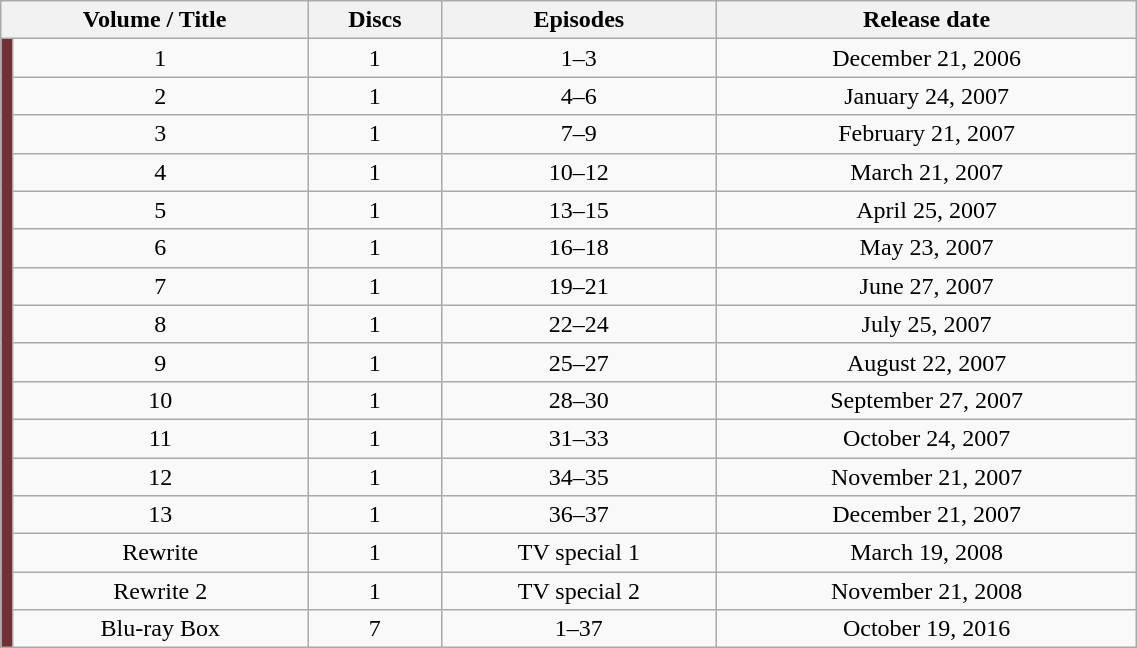<table class="wikitable" style="text-align: center; width: 60%;">
<tr>
<th colspan="2">Volume / Title</th>
<th>Discs</th>
<th>Episodes</th>
<th>Release date</th>
</tr>
<tr>
<td rowspan="16" width="1%" style="background: #722F37;"></td>
<td>1</td>
<td>1</td>
<td>1–3</td>
<td>December 21, 2006</td>
</tr>
<tr>
<td>2</td>
<td>1</td>
<td>4–6</td>
<td>January 24, 2007</td>
</tr>
<tr>
<td>3</td>
<td>1</td>
<td>7–9</td>
<td>February 21, 2007</td>
</tr>
<tr>
<td>4</td>
<td>1</td>
<td>10–12</td>
<td>March 21, 2007</td>
</tr>
<tr>
<td>5</td>
<td>1</td>
<td>13–15</td>
<td>April 25, 2007</td>
</tr>
<tr>
<td>6</td>
<td>1</td>
<td>16–18</td>
<td>May 23, 2007</td>
</tr>
<tr>
<td>7</td>
<td>1</td>
<td>19–21</td>
<td>June 27, 2007</td>
</tr>
<tr>
<td>8</td>
<td>1</td>
<td>22–24</td>
<td>July 25, 2007</td>
</tr>
<tr>
<td>9</td>
<td>1</td>
<td>25–27</td>
<td>August 22, 2007</td>
</tr>
<tr>
<td>10</td>
<td>1</td>
<td>28–30</td>
<td>September 27, 2007</td>
</tr>
<tr>
<td>11</td>
<td>1</td>
<td>31–33</td>
<td>October 24, 2007</td>
</tr>
<tr>
<td>12</td>
<td>1</td>
<td>34–35</td>
<td>November 21, 2007</td>
</tr>
<tr>
<td>13</td>
<td>1</td>
<td>36–37</td>
<td>December 21, 2007</td>
</tr>
<tr>
<td>Rewrite</td>
<td>1</td>
<td>TV special 1</td>
<td>March 19, 2008</td>
</tr>
<tr>
<td>Rewrite 2</td>
<td>1</td>
<td>TV special 2</td>
<td>November 21, 2008</td>
</tr>
<tr>
<td>Blu-ray Box</td>
<td>7</td>
<td>1–37</td>
<td>October 19, 2016</td>
</tr>
</table>
